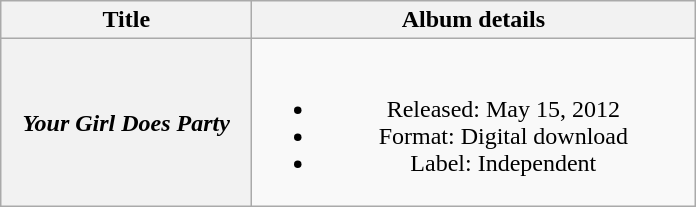<table class="wikitable plainrowheaders" style="text-align:center;">
<tr>
<th scope="col" style="width:10em;">Title</th>
<th scope="col" style="width:18em;">Album details</th>
</tr>
<tr>
<th scope="row"><em>Your Girl Does Party</em></th>
<td><br><ul><li>Released: May 15, 2012</li><li>Format: Digital download</li><li>Label: Independent</li></ul></td>
</tr>
</table>
